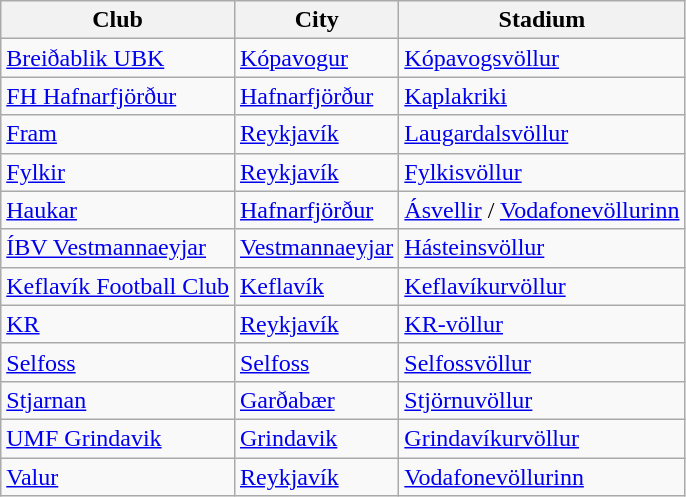<table class="wikitable">
<tr>
<th>Club</th>
<th>City</th>
<th>Stadium</th>
</tr>
<tr>
<td><a href='#'>Breiðablik UBK</a></td>
<td><a href='#'>Kópavogur</a></td>
<td><a href='#'>Kópavogsvöllur</a></td>
</tr>
<tr>
<td><a href='#'>FH Hafnarfjörður</a></td>
<td><a href='#'>Hafnarfjörður</a></td>
<td><a href='#'>Kaplakriki</a></td>
</tr>
<tr>
<td><a href='#'>Fram</a></td>
<td><a href='#'>Reykjavík</a></td>
<td><a href='#'>Laugardalsvöllur</a></td>
</tr>
<tr>
<td><a href='#'>Fylkir</a></td>
<td><a href='#'>Reykjavík</a></td>
<td><a href='#'>Fylkisvöllur</a></td>
</tr>
<tr>
<td><a href='#'>Haukar</a></td>
<td><a href='#'>Hafnarfjörður</a></td>
<td><a href='#'>Ásvellir</a> / <a href='#'>Vodafonevöllurinn</a></td>
</tr>
<tr>
<td><a href='#'>ÍBV Vestmannaeyjar</a></td>
<td><a href='#'>Vestmannaeyjar</a></td>
<td><a href='#'>Hásteinsvöllur</a></td>
</tr>
<tr>
<td><a href='#'>Keflavík Football Club</a></td>
<td><a href='#'>Keflavík</a></td>
<td><a href='#'>Keflavíkurvöllur</a></td>
</tr>
<tr>
<td><a href='#'>KR</a></td>
<td><a href='#'>Reykjavík</a></td>
<td><a href='#'>KR-völlur</a></td>
</tr>
<tr>
<td><a href='#'>Selfoss</a></td>
<td><a href='#'>Selfoss</a></td>
<td><a href='#'>Selfossvöllur</a></td>
</tr>
<tr>
<td><a href='#'>Stjarnan</a></td>
<td><a href='#'>Garðabær</a></td>
<td><a href='#'>Stjörnuvöllur</a></td>
</tr>
<tr>
<td><a href='#'>UMF Grindavik</a></td>
<td><a href='#'>Grindavik</a></td>
<td><a href='#'>Grindavíkurvöllur</a></td>
</tr>
<tr>
<td><a href='#'>Valur</a></td>
<td><a href='#'>Reykjavík</a></td>
<td><a href='#'>Vodafonevöllurinn</a></td>
</tr>
</table>
